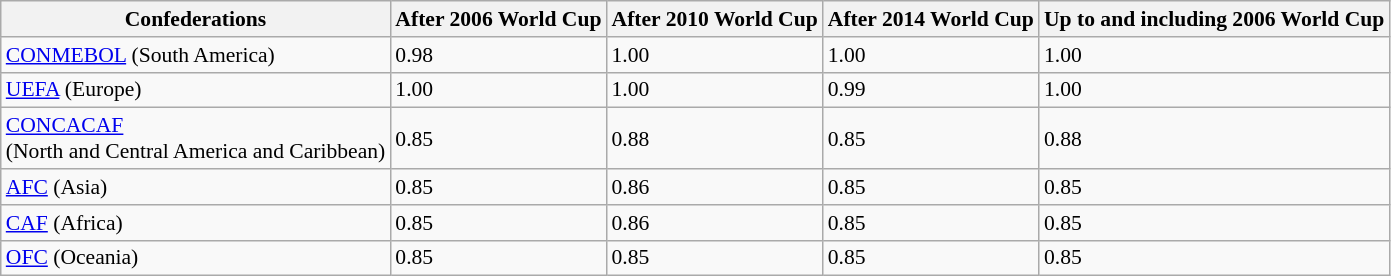<table class="wikitable sortable" style="font-size: 90%;">
<tr>
<th>Confederations</th>
<th>After 2006 World Cup</th>
<th>After 2010 World Cup</th>
<th>After 2014 World Cup</th>
<th>Up to and including 2006 World Cup</th>
</tr>
<tr>
<td><a href='#'>CONMEBOL</a> (South America)</td>
<td>0.98</td>
<td>1.00</td>
<td>1.00</td>
<td>1.00</td>
</tr>
<tr>
<td><a href='#'>UEFA</a> (Europe)</td>
<td>1.00</td>
<td>1.00</td>
<td>0.99</td>
<td>1.00</td>
</tr>
<tr>
<td><a href='#'>CONCACAF</a><br>(North and Central America and Caribbean)</td>
<td>0.85</td>
<td>0.88</td>
<td>0.85</td>
<td>0.88</td>
</tr>
<tr>
<td><a href='#'>AFC</a> (Asia)</td>
<td>0.85</td>
<td>0.86</td>
<td>0.85</td>
<td>0.85</td>
</tr>
<tr>
<td><a href='#'>CAF</a> (Africa)</td>
<td>0.85</td>
<td>0.86</td>
<td>0.85</td>
<td>0.85</td>
</tr>
<tr>
<td><a href='#'>OFC</a> (Oceania)</td>
<td>0.85</td>
<td>0.85</td>
<td>0.85</td>
<td>0.85</td>
</tr>
</table>
